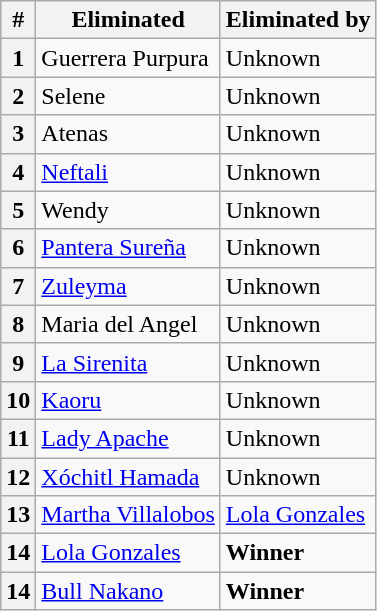<table class="wikitable sortable">
<tr>
<th scope="col">#</th>
<th scope="col">Eliminated</th>
<th scope="col">Eliminated by</th>
</tr>
<tr>
<th scope="row">1</th>
<td>Guerrera Purpura</td>
<td>Unknown</td>
</tr>
<tr>
<th scope="row">2</th>
<td>Selene</td>
<td>Unknown</td>
</tr>
<tr>
<th scope="row">3</th>
<td>Atenas</td>
<td>Unknown</td>
</tr>
<tr>
<th scope="row">4</th>
<td><a href='#'>Neftali</a></td>
<td>Unknown</td>
</tr>
<tr>
<th scope="row">5</th>
<td>Wendy</td>
<td>Unknown</td>
</tr>
<tr>
<th scope="row">6</th>
<td><a href='#'>Pantera Sureña</a></td>
<td>Unknown</td>
</tr>
<tr>
<th scope="row">7</th>
<td><a href='#'>Zuleyma</a></td>
<td>Unknown</td>
</tr>
<tr>
<th scope="row">8</th>
<td>Maria del Angel</td>
<td>Unknown</td>
</tr>
<tr>
<th scope="row">9</th>
<td><a href='#'>La Sirenita</a></td>
<td>Unknown</td>
</tr>
<tr>
<th scope="row">10</th>
<td><a href='#'>Kaoru</a></td>
<td>Unknown</td>
</tr>
<tr>
<th scope="row">11</th>
<td><a href='#'>Lady Apache</a></td>
<td>Unknown</td>
</tr>
<tr>
<th scope="row">12</th>
<td><a href='#'>Xóchitl Hamada</a></td>
<td>Unknown</td>
</tr>
<tr>
<th scope="row">13</th>
<td><a href='#'>Martha Villalobos</a></td>
<td><a href='#'>Lola Gonzales</a></td>
</tr>
<tr>
<th scope="row">14</th>
<td><a href='#'>Lola Gonzales</a></td>
<td><strong>Winner</strong></td>
</tr>
<tr>
<th scope="row">14</th>
<td><a href='#'>Bull Nakano</a></td>
<td><strong>Winner</strong></td>
</tr>
</table>
